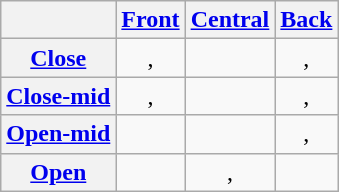<table class="wikitable" style="text-align:center">
<tr>
<th></th>
<th><a href='#'>Front</a></th>
<th><a href='#'>Central</a></th>
<th><a href='#'>Back</a></th>
</tr>
<tr>
<th><a href='#'>Close</a></th>
<td>,</td>
<td></td>
<td>,</td>
</tr>
<tr>
<th><a href='#'>Close-mid</a></th>
<td>,</td>
<td></td>
<td>,</td>
</tr>
<tr>
<th><a href='#'>Open-mid</a></th>
<td></td>
<td></td>
<td>,</td>
</tr>
<tr>
<th><a href='#'>Open</a></th>
<td></td>
<td>,</td>
<td></td>
</tr>
</table>
